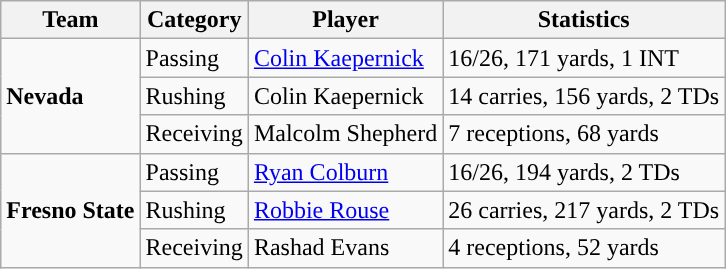<table class="wikitable" style="float: left;">
<tr>
<th>Team</th>
<th>Category</th>
<th>Player</th>
<th>Statistics</th>
</tr>
<tr>
<td rowspan=3><strong>Nevada</strong></td>
<td>Passing</td>
<td><a href='#'>Colin Kaepernick</a></td>
<td>16/26, 171 yards, 1 INT</td>
</tr>
<tr>
<td>Rushing</td>
<td>Colin Kaepernick</td>
<td>14 carries, 156 yards, 2 TDs</td>
</tr>
<tr>
<td>Receiving</td>
<td>Malcolm Shepherd</td>
<td>7 receptions, 68 yards</td>
</tr>
<tr>
<td rowspan=3><strong>Fresno State</strong></td>
<td>Passing</td>
<td><a href='#'>Ryan Colburn</a></td>
<td>16/26, 194 yards, 2 TDs</td>
</tr>
<tr>
<td>Rushing</td>
<td><a href='#'>Robbie Rouse</a></td>
<td>26 carries, 217 yards, 2 TDs</td>
</tr>
<tr>
<td>Receiving</td>
<td>Rashad Evans</td>
<td>4 receptions, 52 yards</td>
</tr>
</table>
